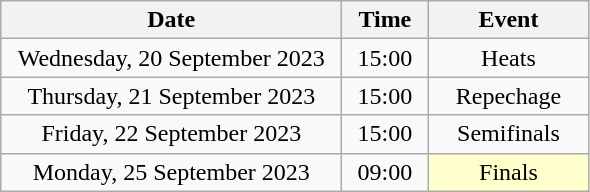<table class = "wikitable" style="text-align:center;">
<tr>
<th width=220>Date</th>
<th width=50>Time</th>
<th width=100>Event</th>
</tr>
<tr>
<td>Wednesday, 20 September 2023</td>
<td>15:00</td>
<td>Heats</td>
</tr>
<tr>
<td>Thursday, 21 September 2023</td>
<td>15:00</td>
<td>Repechage</td>
</tr>
<tr>
<td>Friday, 22 September 2023</td>
<td>15:00</td>
<td>Semifinals</td>
</tr>
<tr>
<td>Monday, 25 September 2023</td>
<td>09:00</td>
<td bgcolor=ffffcc>Finals</td>
</tr>
</table>
